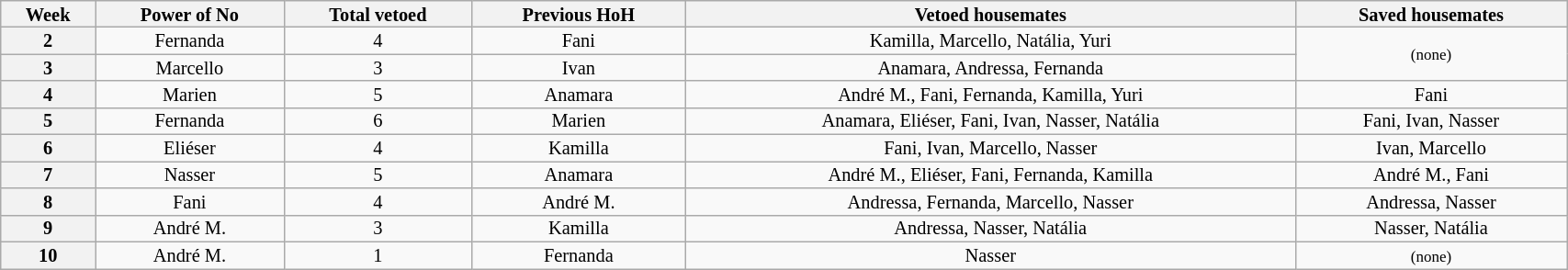<table class="wikitable" style="width:90%; text-align:center; font-size:85%; line-height:13px;">
<tr>
<th>Week</th>
<th>Power of No</th>
<th>Total vetoed</th>
<th>Previous HoH</th>
<th>Vetoed housemates</th>
<th>Saved housemates</th>
</tr>
<tr>
<th>2</th>
<td>Fernanda</td>
<td>4</td>
<td>Fani</td>
<td>Kamilla, Marcello, Natália, Yuri</td>
<td rowspan=2><small>(none)</small></td>
</tr>
<tr>
<th>3</th>
<td>Marcello</td>
<td>3</td>
<td>Ivan</td>
<td>Anamara, Andressa, Fernanda</td>
</tr>
<tr>
<th>4</th>
<td>Marien</td>
<td>5</td>
<td>Anamara</td>
<td>André M., Fani, Fernanda, Kamilla, Yuri</td>
<td>Fani</td>
</tr>
<tr>
<th>5</th>
<td>Fernanda</td>
<td>6</td>
<td>Marien</td>
<td>Anamara, Eliéser, Fani, Ivan, Nasser, Natália</td>
<td>Fani, Ivan, Nasser</td>
</tr>
<tr>
<th>6</th>
<td>Eliéser</td>
<td>4</td>
<td>Kamilla</td>
<td>Fani, Ivan, Marcello, Nasser</td>
<td>Ivan, Marcello</td>
</tr>
<tr>
<th>7</th>
<td>Nasser</td>
<td>5</td>
<td>Anamara</td>
<td>André M., Eliéser, Fani, Fernanda, Kamilla</td>
<td>André M., Fani</td>
</tr>
<tr>
<th>8</th>
<td>Fani</td>
<td>4</td>
<td>André M.</td>
<td>Andressa, Fernanda, Marcello, Nasser</td>
<td>Andressa, Nasser</td>
</tr>
<tr>
<th>9</th>
<td>André M.</td>
<td>3</td>
<td>Kamilla</td>
<td>Andressa, Nasser, Natália</td>
<td>Nasser, Natália</td>
</tr>
<tr>
<th>10</th>
<td>André M.</td>
<td>1</td>
<td>Fernanda</td>
<td>Nasser</td>
<td><small>(none)</small></td>
</tr>
</table>
